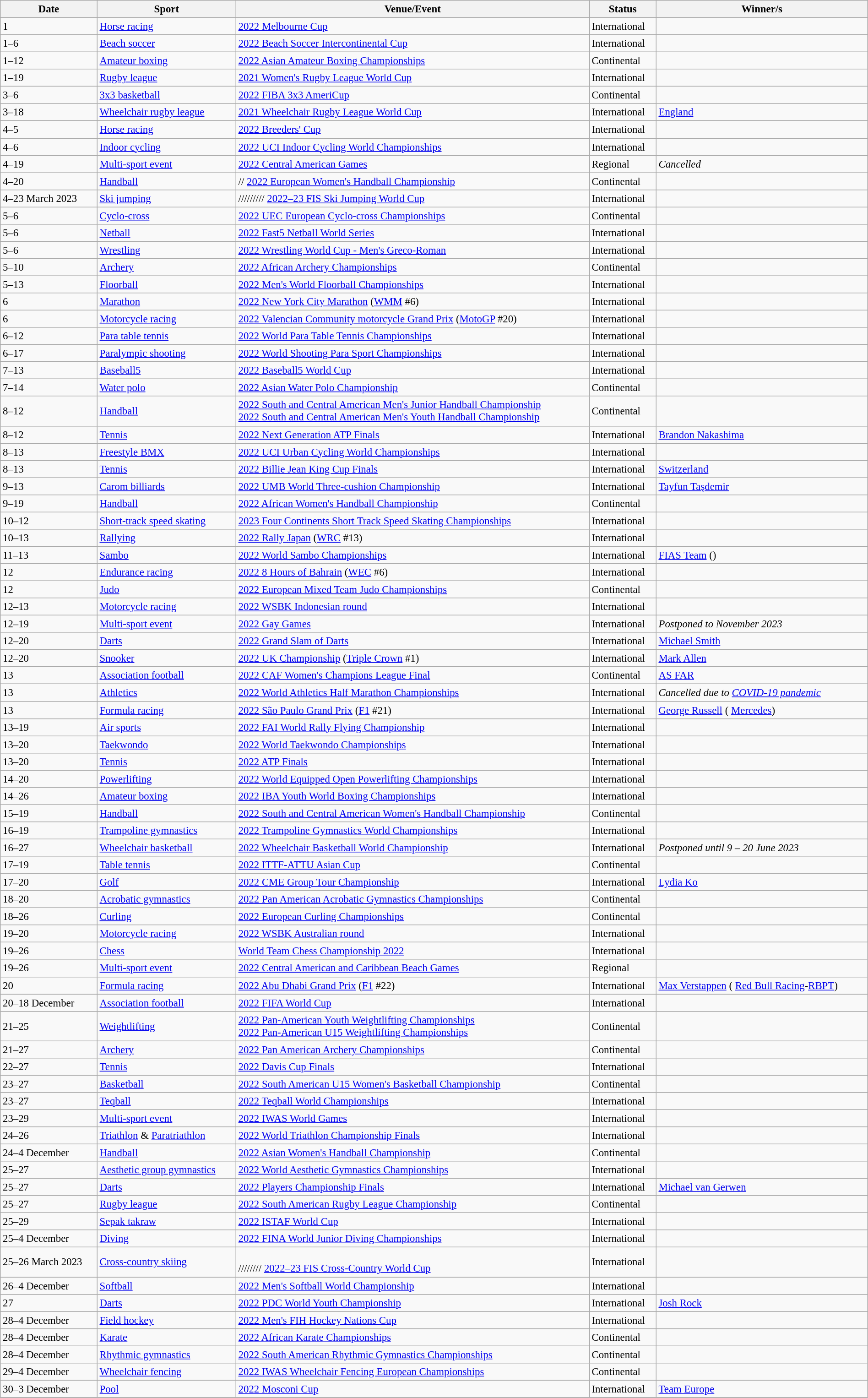<table class="wikitable source" style="font-size:95%; width: 100%">
<tr>
<th>Date</th>
<th>Sport</th>
<th>Venue/Event</th>
<th>Status</th>
<th>Winner/s</th>
</tr>
<tr>
<td>1</td>
<td><a href='#'>Horse racing</a></td>
<td> <a href='#'>2022 Melbourne Cup</a></td>
<td>International</td>
<td></td>
</tr>
<tr>
<td>1–6</td>
<td><a href='#'>Beach soccer</a></td>
<td> <a href='#'>2022 Beach Soccer Intercontinental Cup</a></td>
<td>International</td>
<td></td>
</tr>
<tr>
<td>1–12</td>
<td><a href='#'>Amateur boxing</a></td>
<td> <a href='#'>2022 Asian Amateur Boxing Championships</a></td>
<td>Continental</td>
<td></td>
</tr>
<tr>
<td>1–19</td>
<td><a href='#'>Rugby league</a></td>
<td> <a href='#'>2021 Women's Rugby League World Cup</a></td>
<td>International</td>
<td></td>
</tr>
<tr>
<td>3–6</td>
<td><a href='#'>3x3 basketball</a></td>
<td> <a href='#'>2022 FIBA 3x3 AmeriCup</a></td>
<td>Continental</td>
<td></td>
</tr>
<tr>
<td>3–18</td>
<td><a href='#'>Wheelchair rugby league</a></td>
<td> <a href='#'>2021 Wheelchair Rugby League World Cup</a></td>
<td>International</td>
<td> <a href='#'>England</a></td>
</tr>
<tr>
<td>4–5</td>
<td><a href='#'>Horse racing</a></td>
<td> <a href='#'>2022 Breeders' Cup</a></td>
<td>International</td>
<td></td>
</tr>
<tr>
<td>4–6</td>
<td><a href='#'>Indoor cycling</a></td>
<td> <a href='#'>2022 UCI Indoor Cycling World Championships</a></td>
<td>International</td>
<td></td>
</tr>
<tr>
<td>4–19</td>
<td><a href='#'>Multi-sport event</a></td>
<td> <a href='#'>2022 Central American Games</a></td>
<td>Regional</td>
<td><em>Cancelled</em></td>
</tr>
<tr>
<td>4–20</td>
<td><a href='#'>Handball</a></td>
<td>// <a href='#'>2022 European Women's Handball Championship</a></td>
<td>Continental</td>
<td></td>
</tr>
<tr>
<td>4–23 March 2023</td>
<td><a href='#'>Ski jumping</a></td>
<td>///////// <a href='#'>2022–23 FIS Ski Jumping World Cup</a></td>
<td>International</td>
<td></td>
</tr>
<tr>
<td>5–6</td>
<td><a href='#'>Cyclo-cross</a></td>
<td> <a href='#'>2022 UEC European Cyclo-cross Championships</a></td>
<td>Continental</td>
<td></td>
</tr>
<tr>
<td>5–6</td>
<td><a href='#'>Netball</a></td>
<td> <a href='#'>2022 Fast5 Netball World Series</a></td>
<td>International</td>
<td></td>
</tr>
<tr>
<td>5–6</td>
<td><a href='#'>Wrestling</a></td>
<td> <a href='#'>2022 Wrestling World Cup - Men's Greco-Roman</a></td>
<td>International</td>
<td></td>
</tr>
<tr>
<td>5–10</td>
<td><a href='#'>Archery</a></td>
<td> <a href='#'>2022 African Archery Championships</a></td>
<td>Continental</td>
<td></td>
</tr>
<tr>
<td>5–13</td>
<td><a href='#'>Floorball</a></td>
<td> <a href='#'>2022 Men's World Floorball Championships</a></td>
<td>International</td>
<td></td>
</tr>
<tr>
<td>6</td>
<td><a href='#'>Marathon</a></td>
<td> <a href='#'>2022 New York City Marathon</a> (<a href='#'>WMM</a> #6)</td>
<td>International</td>
<td></td>
</tr>
<tr>
<td>6</td>
<td><a href='#'>Motorcycle racing</a></td>
<td> <a href='#'>2022 Valencian Community motorcycle Grand Prix</a> (<a href='#'>MotoGP</a> #20)</td>
<td>International</td>
<td></td>
</tr>
<tr>
<td>6–12</td>
<td><a href='#'>Para table tennis</a></td>
<td> <a href='#'>2022 World Para Table Tennis Championships</a></td>
<td>International</td>
<td></td>
</tr>
<tr>
<td>6–17</td>
<td><a href='#'>Paralympic shooting</a></td>
<td> <a href='#'>2022 World Shooting Para Sport Championships</a></td>
<td>International</td>
<td></td>
</tr>
<tr>
<td>7–13</td>
<td><a href='#'>Baseball5</a></td>
<td> <a href='#'>2022 Baseball5 World Cup</a></td>
<td>International</td>
<td></td>
</tr>
<tr>
<td>7–14</td>
<td><a href='#'>Water polo</a></td>
<td> <a href='#'>2022 Asian Water Polo Championship</a></td>
<td>Continental</td>
<td></td>
</tr>
<tr>
<td>8–12</td>
<td><a href='#'>Handball</a></td>
<td> <a href='#'>2022 South and Central American Men's Junior Handball Championship</a><br> <a href='#'>2022 South and Central American Men's Youth Handball Championship</a></td>
<td>Continental</td>
<td></td>
</tr>
<tr>
<td>8–12</td>
<td><a href='#'>Tennis</a></td>
<td> <a href='#'>2022 Next Generation ATP Finals</a></td>
<td>International</td>
<td> <a href='#'>Brandon Nakashima</a></td>
</tr>
<tr>
<td>8–13</td>
<td><a href='#'>Freestyle BMX</a></td>
<td> <a href='#'>2022 UCI Urban Cycling World Championships</a></td>
<td>International</td>
<td></td>
</tr>
<tr>
<td>8–13</td>
<td><a href='#'>Tennis</a></td>
<td> <a href='#'>2022 Billie Jean King Cup Finals</a></td>
<td>International</td>
<td> <a href='#'>Switzerland</a></td>
</tr>
<tr>
<td>9–13</td>
<td><a href='#'>Carom billiards</a></td>
<td> <a href='#'>2022 UMB World Three-cushion Championship</a></td>
<td>International</td>
<td> <a href='#'>Tayfun Taşdemir</a></td>
</tr>
<tr>
<td>9–19</td>
<td><a href='#'>Handball</a></td>
<td> <a href='#'>2022 African Women's Handball Championship</a></td>
<td>Continental</td>
<td></td>
</tr>
<tr>
<td>10–12</td>
<td><a href='#'>Short-track speed skating</a></td>
<td> <a href='#'>2023 Four Continents Short Track Speed Skating Championships</a></td>
<td>International</td>
<td></td>
</tr>
<tr>
<td>10–13</td>
<td><a href='#'>Rallying</a></td>
<td> <a href='#'>2022 Rally Japan</a> (<a href='#'>WRC</a> #13)</td>
<td>International</td>
<td></td>
</tr>
<tr>
<td>11–13</td>
<td><a href='#'>Sambo</a></td>
<td> <a href='#'>2022 World Sambo Championships</a></td>
<td>International</td>
<td><a href='#'>FIAS Team</a> ()</td>
</tr>
<tr>
<td>12</td>
<td><a href='#'>Endurance racing</a></td>
<td> <a href='#'>2022 8 Hours of Bahrain</a> (<a href='#'>WEC</a> #6)</td>
<td>International</td>
<td></td>
</tr>
<tr>
<td>12</td>
<td><a href='#'>Judo</a></td>
<td> <a href='#'>2022 European Mixed Team Judo Championships</a></td>
<td>Continental</td>
<td></td>
</tr>
<tr>
<td>12–13</td>
<td><a href='#'>Motorcycle racing</a></td>
<td> <a href='#'>2022 WSBK Indonesian round</a></td>
<td>International</td>
<td></td>
</tr>
<tr>
<td>12–19</td>
<td><a href='#'>Multi-sport event</a></td>
<td> <a href='#'>2022 Gay Games</a></td>
<td>International</td>
<td><em>Postponed to November 2023</em></td>
</tr>
<tr>
<td>12–20</td>
<td><a href='#'>Darts</a></td>
<td> <a href='#'>2022 Grand Slam of Darts</a></td>
<td>International</td>
<td> <a href='#'>Michael Smith</a></td>
</tr>
<tr>
<td>12–20</td>
<td><a href='#'>Snooker</a></td>
<td> <a href='#'>2022 UK Championship</a> (<a href='#'>Triple Crown</a> #1)</td>
<td>International</td>
<td> <a href='#'>Mark Allen</a></td>
</tr>
<tr>
<td>13</td>
<td><a href='#'>Association football</a></td>
<td> <a href='#'>2022 CAF Women's Champions League Final</a></td>
<td>Continental</td>
<td> <a href='#'>AS FAR</a></td>
</tr>
<tr>
<td>13</td>
<td><a href='#'>Athletics</a></td>
<td> <a href='#'>2022 World Athletics Half Marathon Championships</a></td>
<td>International</td>
<td><em>Cancelled due to <a href='#'>COVID-19 pandemic</a></em></td>
</tr>
<tr>
<td>13</td>
<td><a href='#'>Formula racing</a></td>
<td> <a href='#'>2022 São Paulo Grand Prix</a> (<a href='#'>F1</a> #21)</td>
<td>International</td>
<td> <a href='#'>George Russell</a> ( <a href='#'>Mercedes</a>)</td>
</tr>
<tr>
<td>13–19</td>
<td><a href='#'>Air sports</a></td>
<td> <a href='#'>2022 FAI World Rally Flying Championship</a></td>
<td>International</td>
<td></td>
</tr>
<tr>
<td>13–20</td>
<td><a href='#'>Taekwondo</a></td>
<td> <a href='#'>2022 World Taekwondo Championships</a></td>
<td>International</td>
<td></td>
</tr>
<tr>
<td>13–20</td>
<td><a href='#'>Tennis</a></td>
<td> <a href='#'>2022 ATP Finals</a></td>
<td>International</td>
<td></td>
</tr>
<tr>
<td>14–20</td>
<td><a href='#'>Powerlifting</a></td>
<td> <a href='#'>2022 World Equipped Open Powerlifting Championships</a></td>
<td>International</td>
<td></td>
</tr>
<tr>
<td>14–26</td>
<td><a href='#'>Amateur boxing</a></td>
<td> <a href='#'>2022 IBA Youth World Boxing Championships</a></td>
<td>International</td>
<td></td>
</tr>
<tr>
<td>15–19</td>
<td><a href='#'>Handball</a></td>
<td> <a href='#'>2022 South and Central American Women's Handball Championship</a></td>
<td>Continental</td>
<td></td>
</tr>
<tr>
<td>16–19</td>
<td><a href='#'>Trampoline gymnastics</a></td>
<td> <a href='#'>2022 Trampoline Gymnastics World Championships</a></td>
<td>International</td>
<td></td>
</tr>
<tr>
<td>16–27</td>
<td><a href='#'>Wheelchair basketball</a></td>
<td> <a href='#'>2022 Wheelchair Basketball World Championship</a></td>
<td>International</td>
<td><em>Postponed until 9 – 20 June 2023</em></td>
</tr>
<tr>
<td>17–19</td>
<td><a href='#'>Table tennis</a></td>
<td> <a href='#'>2022 ITTF-ATTU Asian Cup</a></td>
<td>Continental</td>
<td></td>
</tr>
<tr>
<td>17–20</td>
<td><a href='#'>Golf</a></td>
<td> <a href='#'>2022 CME Group Tour Championship</a></td>
<td>International</td>
<td> <a href='#'>Lydia Ko</a></td>
</tr>
<tr>
<td>18–20</td>
<td><a href='#'>Acrobatic gymnastics</a></td>
<td> <a href='#'>2022 Pan American Acrobatic Gymnastics Championships</a></td>
<td>Continental</td>
<td></td>
</tr>
<tr>
<td>18–26</td>
<td><a href='#'>Curling</a></td>
<td> <a href='#'>2022 European Curling Championships</a></td>
<td>Continental</td>
<td></td>
</tr>
<tr>
<td>19–20</td>
<td><a href='#'>Motorcycle racing</a></td>
<td> <a href='#'>2022 WSBK Australian round</a></td>
<td>International</td>
<td></td>
</tr>
<tr>
<td>19–26</td>
<td><a href='#'>Chess</a></td>
<td> <a href='#'>World Team Chess Championship 2022</a></td>
<td>International</td>
<td></td>
</tr>
<tr>
<td>19–26</td>
<td><a href='#'>Multi-sport event</a></td>
<td> <a href='#'>2022 Central American and Caribbean Beach Games</a></td>
<td>Regional</td>
<td></td>
</tr>
<tr>
<td>20</td>
<td><a href='#'>Formula racing</a></td>
<td> <a href='#'>2022 Abu Dhabi Grand Prix</a> (<a href='#'>F1</a> #22)</td>
<td>International</td>
<td> <a href='#'>Max Verstappen</a> ( <a href='#'>Red Bull Racing</a>-<a href='#'>RBPT</a>)</td>
</tr>
<tr>
<td>20–18 December</td>
<td><a href='#'>Association football</a></td>
<td> <a href='#'>2022 FIFA World Cup</a></td>
<td>International</td>
<td></td>
</tr>
<tr>
<td>21–25</td>
<td><a href='#'>Weightlifting</a></td>
<td> <a href='#'>2022 Pan-American Youth Weightlifting Championships</a><br> <a href='#'>2022 Pan-American U15 Weightlifting Championships</a></td>
<td>Continental</td>
<td></td>
</tr>
<tr>
<td>21–27</td>
<td><a href='#'>Archery</a></td>
<td> <a href='#'>2022 Pan American Archery Championships</a></td>
<td>Continental</td>
<td></td>
</tr>
<tr>
<td>22–27</td>
<td><a href='#'>Tennis</a></td>
<td> <a href='#'>2022 Davis Cup Finals</a></td>
<td>International</td>
<td></td>
</tr>
<tr>
<td>23–27</td>
<td><a href='#'>Basketball</a></td>
<td> <a href='#'>2022 South American U15 Women's Basketball Championship</a></td>
<td>Continental</td>
<td></td>
</tr>
<tr>
<td>23–27</td>
<td><a href='#'>Teqball</a></td>
<td> <a href='#'>2022 Teqball World Championships</a></td>
<td>International</td>
<td></td>
</tr>
<tr>
<td>23–29</td>
<td><a href='#'>Multi-sport event</a></td>
<td> <a href='#'>2022 IWAS World Games</a></td>
<td>International</td>
<td></td>
</tr>
<tr>
<td>24–26</td>
<td><a href='#'>Triathlon</a> & <a href='#'>Paratriathlon</a></td>
<td> <a href='#'>2022 World Triathlon Championship Finals</a></td>
<td>International</td>
<td></td>
</tr>
<tr>
<td>24–4 December</td>
<td><a href='#'>Handball</a></td>
<td> <a href='#'>2022 Asian Women's Handball Championship</a></td>
<td>Continental</td>
<td></td>
</tr>
<tr>
<td>25–27</td>
<td><a href='#'>Aesthetic group gymnastics</a></td>
<td> <a href='#'>2022 World Aesthetic Gymnastics Championships</a></td>
<td>International</td>
<td></td>
</tr>
<tr>
<td>25–27</td>
<td><a href='#'>Darts</a></td>
<td> <a href='#'>2022 Players Championship Finals</a></td>
<td>International</td>
<td> <a href='#'>Michael van Gerwen</a></td>
</tr>
<tr>
<td>25–27</td>
<td><a href='#'>Rugby league</a></td>
<td> <a href='#'>2022 South American Rugby League Championship</a></td>
<td>Continental</td>
<td></td>
</tr>
<tr>
<td>25–29</td>
<td><a href='#'>Sepak takraw</a></td>
<td> <a href='#'>2022 ISTAF World Cup</a></td>
<td>International</td>
<td></td>
</tr>
<tr>
<td>25–4 December</td>
<td><a href='#'>Diving</a></td>
<td> <a href='#'>2022 FINA World Junior Diving Championships</a></td>
<td>International</td>
<td></td>
</tr>
<tr>
<td>25–26 March 2023</td>
<td><a href='#'>Cross-country skiing</a></td>
<td><br>//////// <a href='#'>2022–23 FIS Cross-Country World Cup</a></td>
<td>International</td>
<td></td>
</tr>
<tr>
<td>26–4 December</td>
<td><a href='#'>Softball</a></td>
<td> <a href='#'>2022 Men's Softball World Championship</a></td>
<td>International</td>
<td></td>
</tr>
<tr>
<td>27</td>
<td><a href='#'>Darts</a></td>
<td> <a href='#'>2022 PDC World Youth Championship</a></td>
<td>International</td>
<td> <a href='#'>Josh Rock</a></td>
</tr>
<tr>
<td>28–4 December</td>
<td><a href='#'>Field hockey</a></td>
<td> <a href='#'>2022 Men's FIH Hockey Nations Cup</a></td>
<td>International</td>
<td></td>
</tr>
<tr>
<td>28–4 December</td>
<td><a href='#'>Karate</a></td>
<td> <a href='#'>2022 African Karate Championships</a></td>
<td>Continental</td>
<td></td>
</tr>
<tr>
<td>28–4 December</td>
<td><a href='#'>Rhythmic gymnastics</a></td>
<td> <a href='#'>2022 South American Rhythmic Gymnastics Championships</a></td>
<td>Continental</td>
<td></td>
</tr>
<tr>
<td>29–4 December</td>
<td><a href='#'>Wheelchair fencing</a></td>
<td> <a href='#'>2022 IWAS Wheelchair Fencing European Championships</a></td>
<td>Continental</td>
<td></td>
</tr>
<tr>
<td>30–3 December</td>
<td><a href='#'>Pool</a></td>
<td> <a href='#'>2022 Mosconi Cup</a></td>
<td>International</td>
<td> <a href='#'>Team Europe</a></td>
</tr>
<tr>
</tr>
</table>
